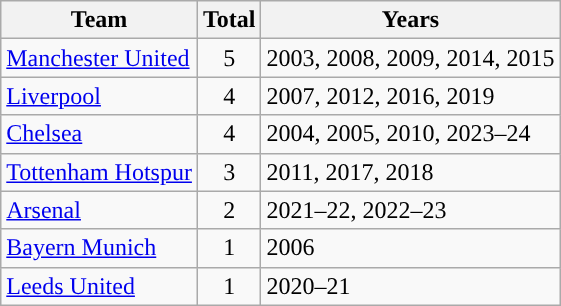<table class="wikitable">
<tr>
<th>Team</th>
<th>Total</th>
<th class="unsortable">Years</th>
</tr>
<tr>
<td><a href='#'>Manchester United</a></td>
<td align=center>5</td>
<td>2003, 2008, 2009, 2014, 2015</td>
</tr>
<tr>
<td><a href='#'>Liverpool</a></td>
<td align="center">4</td>
<td>2007, 2012, 2016, 2019</td>
</tr>
<tr>
<td><a href='#'>Chelsea</a></td>
<td align=center>4</td>
<td>2004, 2005, 2010, 2023–24</td>
</tr>
<tr>
<td><a href='#'>Tottenham Hotspur</a></td>
<td align=center>3</td>
<td>2011, 2017, 2018</td>
</tr>
<tr>
<td><a href='#'>Arsenal</a></td>
<td align=center>2</td>
<td>2021–22, 2022–23</td>
</tr>
<tr>
<td><a href='#'>Bayern Munich</a></td>
<td align=center>1</td>
<td>2006</td>
</tr>
<tr>
<td><a href='#'>Leeds United</a></td>
<td align=center>1</td>
<td>2020–21</td>
</tr>
</table>
